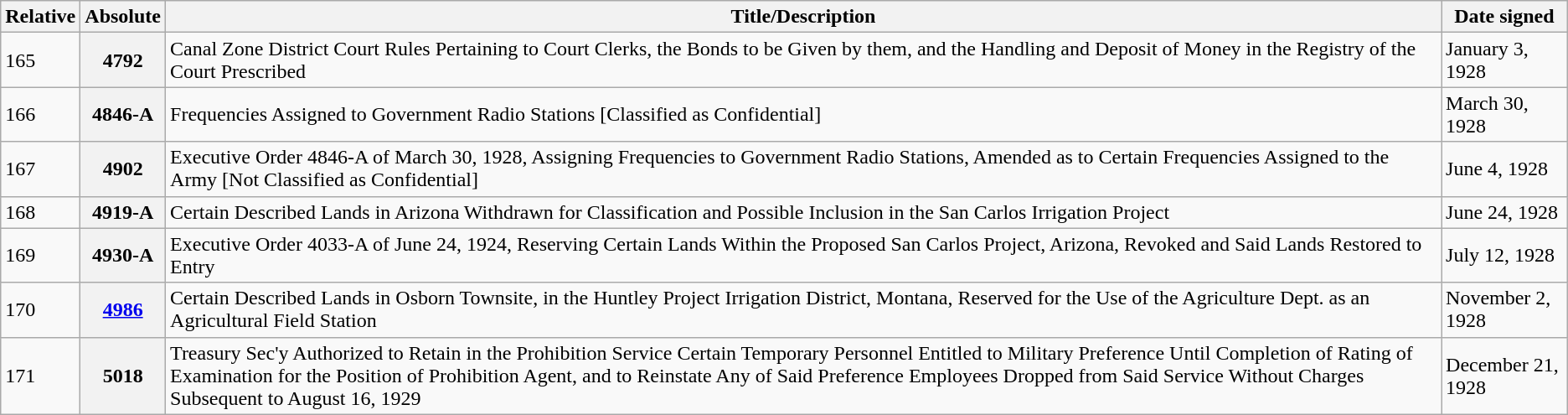<table class="wikitable">
<tr>
<th>Relative </th>
<th>Absolute </th>
<th>Title/Description</th>
<th>Date signed</th>
</tr>
<tr>
<td>165</td>
<th>4792</th>
<td>Canal Zone District Court Rules Pertaining to Court Clerks, the Bonds to be Given by them, and the Handling and Deposit of Money in the Registry of the Court Prescribed</td>
<td>January 3, 1928</td>
</tr>
<tr>
<td>166</td>
<th>4846-A</th>
<td>Frequencies Assigned to Government Radio Stations [Classified as Confidential]</td>
<td>March 30, 1928</td>
</tr>
<tr>
<td>167</td>
<th>4902</th>
<td>Executive Order 4846-A of March 30, 1928, Assigning Frequencies to Government Radio Stations, Amended as to Certain Frequencies Assigned to the Army [Not Classified as Confidential]</td>
<td>June 4, 1928</td>
</tr>
<tr>
<td>168</td>
<th>4919-A</th>
<td>Certain Described Lands in Arizona Withdrawn for Classification and Possible Inclusion in the San Carlos Irrigation Project</td>
<td>June 24, 1928</td>
</tr>
<tr>
<td>169</td>
<th>4930-A</th>
<td>Executive Order 4033-A of June 24, 1924, Reserving Certain Lands Within the Proposed San Carlos Project, Arizona, Revoked and Said Lands Restored to Entry</td>
<td>July 12, 1928</td>
</tr>
<tr>
<td>170</td>
<th><a href='#'>4986</a></th>
<td>Certain Described Lands in Osborn Townsite, in the Huntley Project Irrigation District, Montana, Reserved for the Use of the Agriculture Dept. as an Agricultural Field Station</td>
<td>November 2, 1928</td>
</tr>
<tr>
<td>171</td>
<th>5018</th>
<td>Treasury Sec'y Authorized to Retain in the Prohibition Service Certain Temporary Personnel Entitled to Military Preference Until Completion of Rating of Examination for the Position of Prohibition Agent, and to Reinstate Any of Said Preference Employees Dropped from Said Service Without Charges Subsequent to August 16, 1929</td>
<td>December 21, 1928</td>
</tr>
</table>
